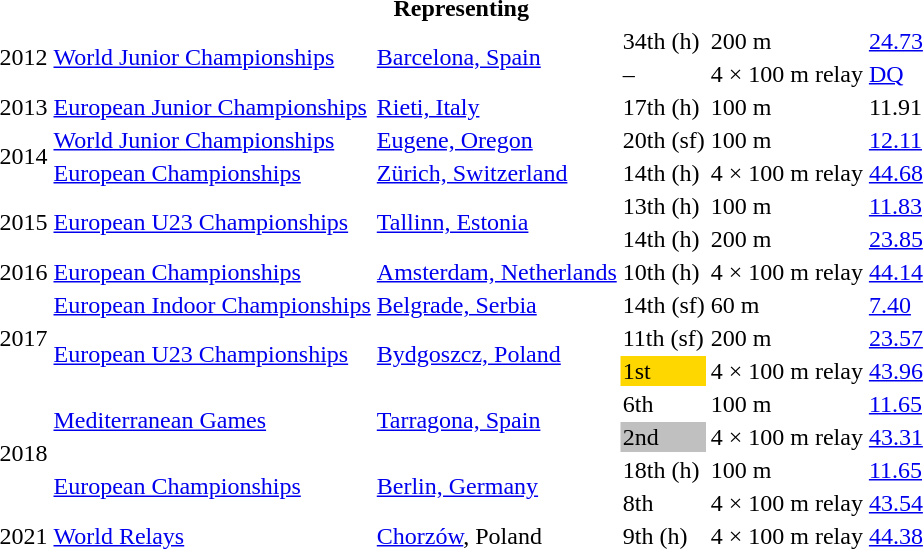<table>
<tr>
<th colspan="6">Representing </th>
</tr>
<tr>
<td rowspan=2>2012</td>
<td rowspan=2><a href='#'>World Junior Championships</a></td>
<td rowspan=2><a href='#'>Barcelona, Spain</a></td>
<td>34th (h)</td>
<td>200 m</td>
<td><a href='#'>24.73</a></td>
</tr>
<tr>
<td>–</td>
<td>4 × 100 m relay</td>
<td><a href='#'>DQ</a></td>
</tr>
<tr>
<td>2013</td>
<td><a href='#'>European Junior Championships</a></td>
<td><a href='#'>Rieti, Italy</a></td>
<td>17th (h)</td>
<td>100 m</td>
<td>11.91</td>
</tr>
<tr>
<td rowspan=2>2014</td>
<td><a href='#'>World Junior Championships</a></td>
<td><a href='#'>Eugene, Oregon</a></td>
<td>20th (sf)</td>
<td>100 m</td>
<td><a href='#'>12.11</a></td>
</tr>
<tr>
<td><a href='#'>European Championships</a></td>
<td><a href='#'>Zürich, Switzerland</a></td>
<td>14th (h)</td>
<td>4 × 100 m relay</td>
<td><a href='#'>44.68</a></td>
</tr>
<tr>
<td rowspan=2>2015</td>
<td rowspan=2><a href='#'>European U23 Championships</a></td>
<td rowspan=2><a href='#'>Tallinn, Estonia</a></td>
<td>13th (h)</td>
<td>100 m</td>
<td><a href='#'>11.83</a></td>
</tr>
<tr>
<td>14th (h)</td>
<td>200 m</td>
<td><a href='#'>23.85</a></td>
</tr>
<tr>
<td>2016</td>
<td><a href='#'>European Championships</a></td>
<td><a href='#'>Amsterdam, Netherlands</a></td>
<td>10th (h)</td>
<td>4 × 100 m relay</td>
<td><a href='#'>44.14</a></td>
</tr>
<tr>
<td rowspan=3>2017</td>
<td><a href='#'>European Indoor Championships</a></td>
<td><a href='#'>Belgrade, Serbia</a></td>
<td>14th (sf)</td>
<td>60 m</td>
<td><a href='#'>7.40</a></td>
</tr>
<tr>
<td rowspan=2><a href='#'>European U23 Championships</a></td>
<td rowspan=2><a href='#'>Bydgoszcz, Poland</a></td>
<td>11th (sf)</td>
<td>200 m</td>
<td><a href='#'>23.57</a></td>
</tr>
<tr>
<td bgcolor=gold>1st</td>
<td>4 × 100 m relay</td>
<td><a href='#'>43.96</a></td>
</tr>
<tr>
<td rowspan=4>2018</td>
<td rowspan=2><a href='#'>Mediterranean Games</a></td>
<td rowspan=2><a href='#'>Tarragona, Spain</a></td>
<td>6th</td>
<td>100 m</td>
<td><a href='#'>11.65</a></td>
</tr>
<tr>
<td bgcolor=silver>2nd</td>
<td>4 × 100 m relay</td>
<td><a href='#'>43.31</a></td>
</tr>
<tr>
<td rowspan=2><a href='#'>European Championships</a></td>
<td rowspan=2><a href='#'>Berlin, Germany</a></td>
<td>18th (h)</td>
<td>100 m</td>
<td><a href='#'>11.65</a></td>
</tr>
<tr>
<td>8th</td>
<td>4 × 100 m relay</td>
<td><a href='#'>43.54</a></td>
</tr>
<tr>
<td>2021</td>
<td><a href='#'>World Relays</a></td>
<td><a href='#'>Chorzów</a>, Poland</td>
<td>9th (h)</td>
<td>4 × 100 m relay</td>
<td><a href='#'>44.38</a></td>
</tr>
</table>
